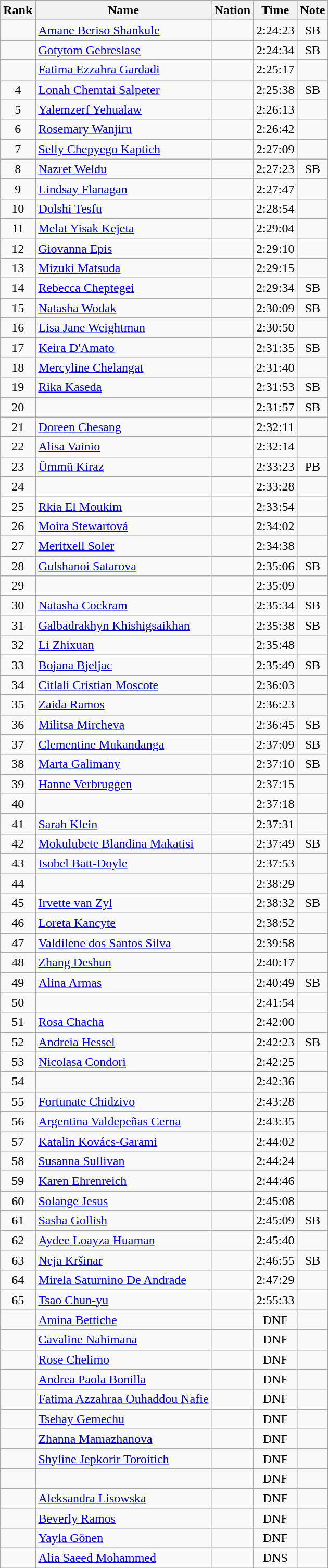<table class="wikitable sortable" style="text-align:center">
<tr>
<th>Rank</th>
<th>Name</th>
<th>Nation</th>
<th>Time</th>
<th>Note</th>
</tr>
<tr>
<td></td>
<td align=left><a href='#'>Amane Beriso Shankule</a></td>
<td align=left></td>
<td>2:24:23</td>
<td>SB</td>
</tr>
<tr>
<td></td>
<td align=left><a href='#'>Gotytom Gebreslase</a></td>
<td align=left></td>
<td>2:24:34</td>
<td>SB</td>
</tr>
<tr>
<td></td>
<td align=left><a href='#'>Fatima Ezzahra Gardadi</a></td>
<td align=left></td>
<td>2:25:17</td>
<td></td>
</tr>
<tr>
<td>4</td>
<td align=left><a href='#'>Lonah Chemtai Salpeter</a></td>
<td align=left></td>
<td>2:25:38</td>
<td>SB</td>
</tr>
<tr>
<td>5</td>
<td align=left><a href='#'>Yalemzerf Yehualaw</a></td>
<td align=left></td>
<td>2:26:13</td>
<td></td>
</tr>
<tr>
<td>6</td>
<td align=left><a href='#'>Rosemary Wanjiru</a></td>
<td align=left></td>
<td>2:26:42</td>
<td></td>
</tr>
<tr>
<td>7</td>
<td align=left><a href='#'>Selly Chepyego Kaptich</a></td>
<td align=left></td>
<td>2:27:09</td>
<td></td>
</tr>
<tr>
<td>8</td>
<td align=left><a href='#'>Nazret Weldu</a></td>
<td align=left></td>
<td>2:27:23</td>
<td>SB</td>
</tr>
<tr>
<td>9</td>
<td align=left><a href='#'>Lindsay Flanagan</a></td>
<td align=left></td>
<td>2:27:47</td>
<td></td>
</tr>
<tr>
<td>10</td>
<td align=left><a href='#'>Dolshi Tesfu</a></td>
<td align=left></td>
<td>2:28:54</td>
<td></td>
</tr>
<tr>
<td>11</td>
<td align=left><a href='#'>Melat Yisak Kejeta</a></td>
<td align=left></td>
<td>2:29:04</td>
<td></td>
</tr>
<tr>
<td>12</td>
<td align=left><a href='#'>Giovanna Epis</a></td>
<td align=left></td>
<td>2:29:10</td>
<td></td>
</tr>
<tr>
<td>13</td>
<td align=left><a href='#'>Mizuki Matsuda</a></td>
<td align=left></td>
<td>2:29:15</td>
<td></td>
</tr>
<tr>
<td>14</td>
<td align=left><a href='#'>Rebecca Cheptegei</a></td>
<td align=left></td>
<td>2:29:34</td>
<td>SB</td>
</tr>
<tr>
<td>15</td>
<td align=left><a href='#'>Natasha Wodak</a></td>
<td align=left></td>
<td>2:30:09</td>
<td>SB</td>
</tr>
<tr>
<td>16</td>
<td align=left><a href='#'>Lisa Jane Weightman</a></td>
<td align=left></td>
<td>2:30:50</td>
<td></td>
</tr>
<tr>
<td>17</td>
<td align=left><a href='#'>Keira D'Amato</a></td>
<td align=left></td>
<td>2:31:35</td>
<td>SB</td>
</tr>
<tr>
<td>18</td>
<td align=left><a href='#'>Mercyline Chelangat</a></td>
<td align=left></td>
<td>2:31:40</td>
<td></td>
</tr>
<tr>
<td>19</td>
<td align=left><a href='#'>Rika Kaseda</a></td>
<td align=left></td>
<td>2:31:53</td>
<td>SB</td>
</tr>
<tr>
<td>20</td>
<td align=left></td>
<td align=left></td>
<td>2:31:57</td>
<td>SB</td>
</tr>
<tr>
<td>21</td>
<td align=left><a href='#'>Doreen Chesang</a></td>
<td align=left></td>
<td>2:32:11</td>
<td></td>
</tr>
<tr>
<td>22</td>
<td align=left><a href='#'>Alisa Vainio</a></td>
<td align=left></td>
<td>2:32:14</td>
<td></td>
</tr>
<tr>
<td>23</td>
<td align=left><a href='#'>Ümmü Kiraz</a></td>
<td align=left></td>
<td>2:33:23</td>
<td>PB</td>
</tr>
<tr>
<td>24</td>
<td align=left></td>
<td align=left></td>
<td>2:33:28</td>
<td></td>
</tr>
<tr>
<td>25</td>
<td align=left><a href='#'>Rkia El Moukim</a></td>
<td align=left></td>
<td>2:33:54</td>
<td></td>
</tr>
<tr>
<td>26</td>
<td align=left><a href='#'>Moira Stewartová</a></td>
<td align=left></td>
<td>2:34:02</td>
<td></td>
</tr>
<tr>
<td>27</td>
<td align=left><a href='#'>Meritxell Soler</a></td>
<td align=left></td>
<td>2:34:38</td>
<td></td>
</tr>
<tr>
<td>28</td>
<td align=left><a href='#'>Gulshanoi Satarova</a></td>
<td align=left></td>
<td>2:35:06</td>
<td>SB</td>
</tr>
<tr>
<td>29</td>
<td align=left></td>
<td align=left></td>
<td>2:35:09</td>
<td></td>
</tr>
<tr>
<td>30</td>
<td align=left><a href='#'>Natasha Cockram</a></td>
<td align=left></td>
<td>2:35:34</td>
<td>SB</td>
</tr>
<tr>
<td>31</td>
<td align=left><a href='#'>Galbadrakhyn Khishigsaikhan</a></td>
<td align=left></td>
<td>2:35:38</td>
<td>SB</td>
</tr>
<tr>
<td>32</td>
<td align=left><a href='#'>Li Zhixuan</a></td>
<td align=left></td>
<td>2:35:48</td>
<td></td>
</tr>
<tr>
<td>33</td>
<td align=left><a href='#'>Bojana Bjeljac</a></td>
<td align=left></td>
<td>2:35:49</td>
<td>SB</td>
</tr>
<tr>
<td>34</td>
<td align=left><a href='#'>Citlali Cristian Moscote</a></td>
<td align=left></td>
<td>2:36:03</td>
<td></td>
</tr>
<tr>
<td>35</td>
<td align=left><a href='#'>Zaida Ramos</a></td>
<td align=left></td>
<td>2:36:23</td>
<td></td>
</tr>
<tr>
<td>36</td>
<td align=left><a href='#'>Militsa Mircheva</a></td>
<td align=left></td>
<td>2:36:45</td>
<td>SB</td>
</tr>
<tr>
<td>37</td>
<td align=left><a href='#'>Clementine Mukandanga</a></td>
<td align=left></td>
<td>2:37:09</td>
<td>SB</td>
</tr>
<tr>
<td>38</td>
<td align=left><a href='#'>Marta Galimany</a></td>
<td align=left></td>
<td>2:37:10</td>
<td>SB</td>
</tr>
<tr>
<td>39</td>
<td align=left><a href='#'>Hanne Verbruggen</a></td>
<td align=left></td>
<td>2:37:15</td>
<td></td>
</tr>
<tr>
<td>40</td>
<td align=left></td>
<td align=left></td>
<td>2:37:18</td>
<td></td>
</tr>
<tr>
<td>41</td>
<td align=left><a href='#'>Sarah Klein</a></td>
<td align=left></td>
<td>2:37:31</td>
<td></td>
</tr>
<tr>
<td>42</td>
<td align=left><a href='#'>Mokulubete Blandina Makatisi</a></td>
<td align=left></td>
<td>2:37:49</td>
<td>SB</td>
</tr>
<tr>
<td>43</td>
<td align=left><a href='#'>Isobel Batt-Doyle</a></td>
<td align=left></td>
<td>2:37:53</td>
<td></td>
</tr>
<tr>
<td>44</td>
<td align=left></td>
<td align=left></td>
<td>2:38:29</td>
<td></td>
</tr>
<tr>
<td>45</td>
<td align=left><a href='#'>Irvette van Zyl</a></td>
<td align=left></td>
<td>2:38:32</td>
<td>SB</td>
</tr>
<tr>
<td>46</td>
<td align=left><a href='#'>Loreta Kancyte</a></td>
<td align=left></td>
<td>2:38:52</td>
<td></td>
</tr>
<tr>
<td>47</td>
<td align=left><a href='#'>Valdilene dos Santos Silva</a></td>
<td align=left></td>
<td>2:39:58</td>
<td></td>
</tr>
<tr>
<td>48</td>
<td align=left><a href='#'>Zhang Deshun</a></td>
<td align=left></td>
<td>2:40:17</td>
<td></td>
</tr>
<tr>
<td>49</td>
<td align=left><a href='#'>Alina Armas</a></td>
<td align=left></td>
<td>2:40:49</td>
<td>SB</td>
</tr>
<tr>
<td>50</td>
<td align=left></td>
<td align=left></td>
<td>2:41:54</td>
<td></td>
</tr>
<tr>
<td>51</td>
<td align=left><a href='#'>Rosa Chacha</a></td>
<td align=left></td>
<td>2:42:00</td>
<td></td>
</tr>
<tr>
<td>52</td>
<td align=left><a href='#'>Andreia Hessel</a></td>
<td align=left></td>
<td>2:42:23</td>
<td>SB</td>
</tr>
<tr>
<td>53</td>
<td align=left><a href='#'>Nicolasa Condori</a></td>
<td align=left></td>
<td>2:42:25</td>
<td></td>
</tr>
<tr>
<td>54</td>
<td align=left></td>
<td align=left></td>
<td>2:42:36</td>
<td></td>
</tr>
<tr>
<td>55</td>
<td align=left><a href='#'>Fortunate Chidzivo</a></td>
<td align=left></td>
<td>2:43:28</td>
<td></td>
</tr>
<tr>
<td>56</td>
<td align=left><a href='#'>Argentina Valdepeñas Cerna</a></td>
<td align=left></td>
<td>2:43:35</td>
<td></td>
</tr>
<tr>
<td>57</td>
<td align=left><a href='#'>Katalin Kovács-Garami</a></td>
<td align=left></td>
<td>2:44:02</td>
<td></td>
</tr>
<tr>
<td>58</td>
<td align=left><a href='#'>Susanna Sullivan</a></td>
<td align=left></td>
<td>2:44:24</td>
<td></td>
</tr>
<tr>
<td>59</td>
<td align=left><a href='#'>Karen Ehrenreich</a></td>
<td align=left></td>
<td>2:44:46</td>
<td></td>
</tr>
<tr>
<td>60</td>
<td align=left><a href='#'>Solange Jesus</a></td>
<td align=left></td>
<td>2:45:08</td>
<td></td>
</tr>
<tr>
<td>61</td>
<td align=left><a href='#'>Sasha Gollish</a></td>
<td align=left></td>
<td>2:45:09</td>
<td>SB</td>
</tr>
<tr>
<td>62</td>
<td align=left><a href='#'>Aydee Loayza Huaman</a></td>
<td align=left></td>
<td>2:45:40</td>
<td></td>
</tr>
<tr>
<td>63</td>
<td align=left><a href='#'>Neja Kršinar</a></td>
<td align=left></td>
<td>2:46:55</td>
<td>SB</td>
</tr>
<tr>
<td>64</td>
<td align=left><a href='#'>Mirela Saturnino De Andrade</a></td>
<td align=left></td>
<td>2:47:29</td>
<td></td>
</tr>
<tr>
<td>65</td>
<td align=left><a href='#'>Tsao Chun-yu</a></td>
<td align=left></td>
<td>2:55:33</td>
<td></td>
</tr>
<tr>
<td></td>
<td align=left><a href='#'>Amina Bettiche</a></td>
<td align=left></td>
<td>DNF</td>
<td></td>
</tr>
<tr>
<td></td>
<td align=left><a href='#'>Cavaline Nahimana</a></td>
<td align=left></td>
<td>DNF</td>
<td></td>
</tr>
<tr>
<td></td>
<td align=left><a href='#'>Rose Chelimo</a></td>
<td align=left></td>
<td>DNF</td>
<td></td>
</tr>
<tr>
<td></td>
<td align=left><a href='#'>Andrea Paola Bonilla</a></td>
<td align=left></td>
<td>DNF</td>
<td></td>
</tr>
<tr>
<td></td>
<td align=left><a href='#'>Fatima Azzahraa Ouhaddou Nafie</a></td>
<td align=left></td>
<td>DNF</td>
<td></td>
</tr>
<tr>
<td></td>
<td align=left><a href='#'>Tsehay Gemechu</a></td>
<td align=left></td>
<td>DNF</td>
<td></td>
</tr>
<tr>
<td></td>
<td align=left><a href='#'>Zhanna Mamazhanova</a></td>
<td align=left></td>
<td>DNF</td>
<td></td>
</tr>
<tr>
<td></td>
<td align=left><a href='#'>Shyline Jepkorir Toroitich</a></td>
<td align=left></td>
<td>DNF</td>
<td></td>
</tr>
<tr>
<td></td>
<td align=left></td>
<td align=left></td>
<td>DNF</td>
<td></td>
</tr>
<tr>
<td></td>
<td align=left><a href='#'>Aleksandra Lisowska</a></td>
<td align=left></td>
<td>DNF</td>
<td></td>
</tr>
<tr>
<td></td>
<td align=left><a href='#'>Beverly Ramos</a></td>
<td align=left></td>
<td>DNF</td>
<td></td>
</tr>
<tr>
<td></td>
<td align=left><a href='#'>Yayla Gönen</a></td>
<td align=left></td>
<td>DNF</td>
<td></td>
</tr>
<tr>
<td></td>
<td align=left><a href='#'>Alia Saeed Mohammed</a></td>
<td align=left></td>
<td>DNS</td>
<td></td>
</tr>
</table>
